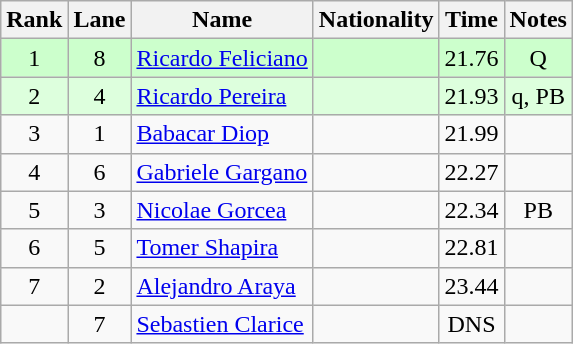<table class="wikitable sortable" style="text-align:center">
<tr>
<th>Rank</th>
<th>Lane</th>
<th>Name</th>
<th>Nationality</th>
<th>Time</th>
<th>Notes</th>
</tr>
<tr bgcolor=ccffcc>
<td>1</td>
<td>8</td>
<td align=left><a href='#'>Ricardo Feliciano</a></td>
<td align=left></td>
<td>21.76</td>
<td>Q</td>
</tr>
<tr bgcolor=ddffdd>
<td>2</td>
<td>4</td>
<td align=left><a href='#'>Ricardo Pereira</a></td>
<td align=left></td>
<td>21.93</td>
<td>q, PB</td>
</tr>
<tr>
<td>3</td>
<td>1</td>
<td align=left><a href='#'>Babacar Diop</a></td>
<td align=left></td>
<td>21.99</td>
<td></td>
</tr>
<tr>
<td>4</td>
<td>6</td>
<td align=left><a href='#'>Gabriele Gargano</a></td>
<td align=left></td>
<td>22.27</td>
<td></td>
</tr>
<tr>
<td>5</td>
<td>3</td>
<td align=left><a href='#'>Nicolae Gorcea</a></td>
<td align=left></td>
<td>22.34</td>
<td>PB</td>
</tr>
<tr>
<td>6</td>
<td>5</td>
<td align=left><a href='#'>Tomer Shapira</a></td>
<td align=left></td>
<td>22.81</td>
<td></td>
</tr>
<tr>
<td>7</td>
<td>2</td>
<td align=left><a href='#'>Alejandro Araya</a></td>
<td align=left></td>
<td>23.44</td>
<td></td>
</tr>
<tr>
<td></td>
<td>7</td>
<td align=left><a href='#'>Sebastien Clarice</a></td>
<td align=left></td>
<td>DNS</td>
<td></td>
</tr>
</table>
